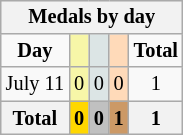<table class="wikitable" style="font-size:85%; float:right">
<tr align=center>
<th colspan=7><strong>Medals by day</strong></th>
</tr>
<tr align=center>
<td><strong>Day</strong></td>
<td style="background:#f7f6a8;"></td>
<td style="background:#dce5e5;"></td>
<td style="background:#ffdab9;"></td>
<td><strong>Total</strong></td>
</tr>
<tr align=center>
<td>July 11</td>
<td style="background:#f7f6a8;">0</td>
<td style="background:#dce5e5;">0</td>
<td style="background:#ffdab9;">0</td>
<td>1</td>
</tr>
<tr align=center>
<th><strong>Total</strong></th>
<th style="background:gold;"><strong>0</strong></th>
<th style="background:silver;"><strong>0</strong></th>
<th style="background:#c96;"><strong>1</strong></th>
<th><strong>1</strong></th>
</tr>
</table>
